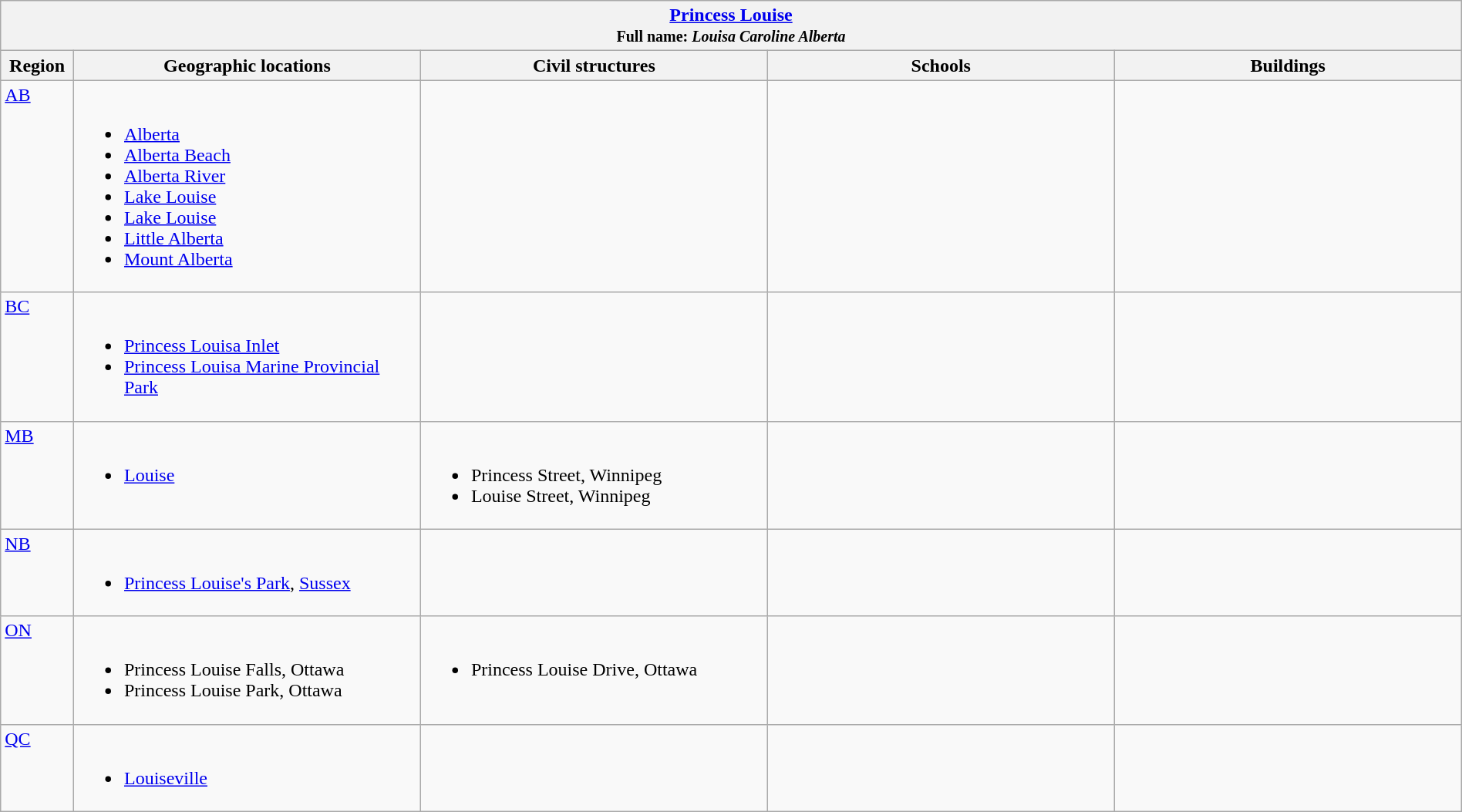<table class="wikitable" width="100%">
<tr>
<th colspan="5"> <a href='#'>Princess Louise</a><br><small>Full name: <em>Louisa Caroline Alberta</em></small></th>
</tr>
<tr>
<th width="5%">Region</th>
<th width="23.75%">Geographic locations</th>
<th width="23.75%">Civil structures</th>
<th width="23.75%">Schools</th>
<th width="23.75%">Buildings</th>
</tr>
<tr>
<td align=left valign=top> <a href='#'>AB</a></td>
<td align=left valign=top><br><ul><li><a href='#'>Alberta</a></li><li><a href='#'>Alberta Beach</a></li><li><a href='#'>Alberta River</a></li><li><a href='#'>Lake Louise</a></li><li><a href='#'>Lake Louise</a></li><li><a href='#'>Little Alberta</a></li><li><a href='#'>Mount Alberta</a></li></ul></td>
<td></td>
<td></td>
<td></td>
</tr>
<tr>
<td align=left valign=top> <a href='#'>BC</a></td>
<td align=left valign=top><br><ul><li><a href='#'>Princess Louisa Inlet</a></li><li><a href='#'>Princess Louisa Marine Provincial Park</a></li></ul></td>
<td></td>
<td></td>
<td></td>
</tr>
<tr>
<td align=left valign=top> <a href='#'>MB</a></td>
<td align=left valign=top><br><ul><li><a href='#'>Louise</a></li></ul></td>
<td><br><ul><li>Princess Street, Winnipeg</li><li>Louise Street, Winnipeg</li></ul></td>
<td></td>
<td></td>
</tr>
<tr>
<td align=left valign=top> <a href='#'>NB</a></td>
<td align=left valign=top><br><ul><li><a href='#'>Princess Louise's Park</a>, <a href='#'>Sussex</a></li></ul></td>
<td></td>
<td></td>
<td></td>
</tr>
<tr>
<td align=left valign=top> <a href='#'>ON</a></td>
<td align=left valign=top><br><ul><li>Princess Louise Falls, Ottawa</li><li>Princess Louise Park, Ottawa</li></ul></td>
<td align=left valign=top><br><ul><li>Princess Louise Drive, Ottawa</li></ul></td>
<td></td>
<td></td>
</tr>
<tr>
<td align=left valign=top> <a href='#'>QC</a></td>
<td align=left valign=top><br><ul><li><a href='#'>Louiseville</a></li></ul></td>
<td></td>
<td></td>
<td></td>
</tr>
</table>
